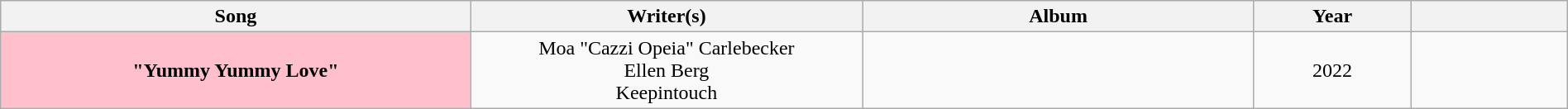<table class="wikitable sortable plainrowheaders" style="text-align:center; width:100%">
<tr>
<th style="width:30%;">Song</th>
<th style="width:25%;">Writer(s)</th>
<th style="width:25%;">Album</th>
<th style="width:10%;">Year</th>
<th style="width:10%;"  class="unsortable"></th>
</tr>
<tr>
<th scope="row" style="background-color:#FFC0CB;">"Yummy Yummy Love" </th>
<td>Moa "Cazzi Opeia" Carlebecker<br>Ellen Berg<br>Keepintouch</td>
<td></td>
<td>2022</td>
<td></td>
</tr>
</table>
